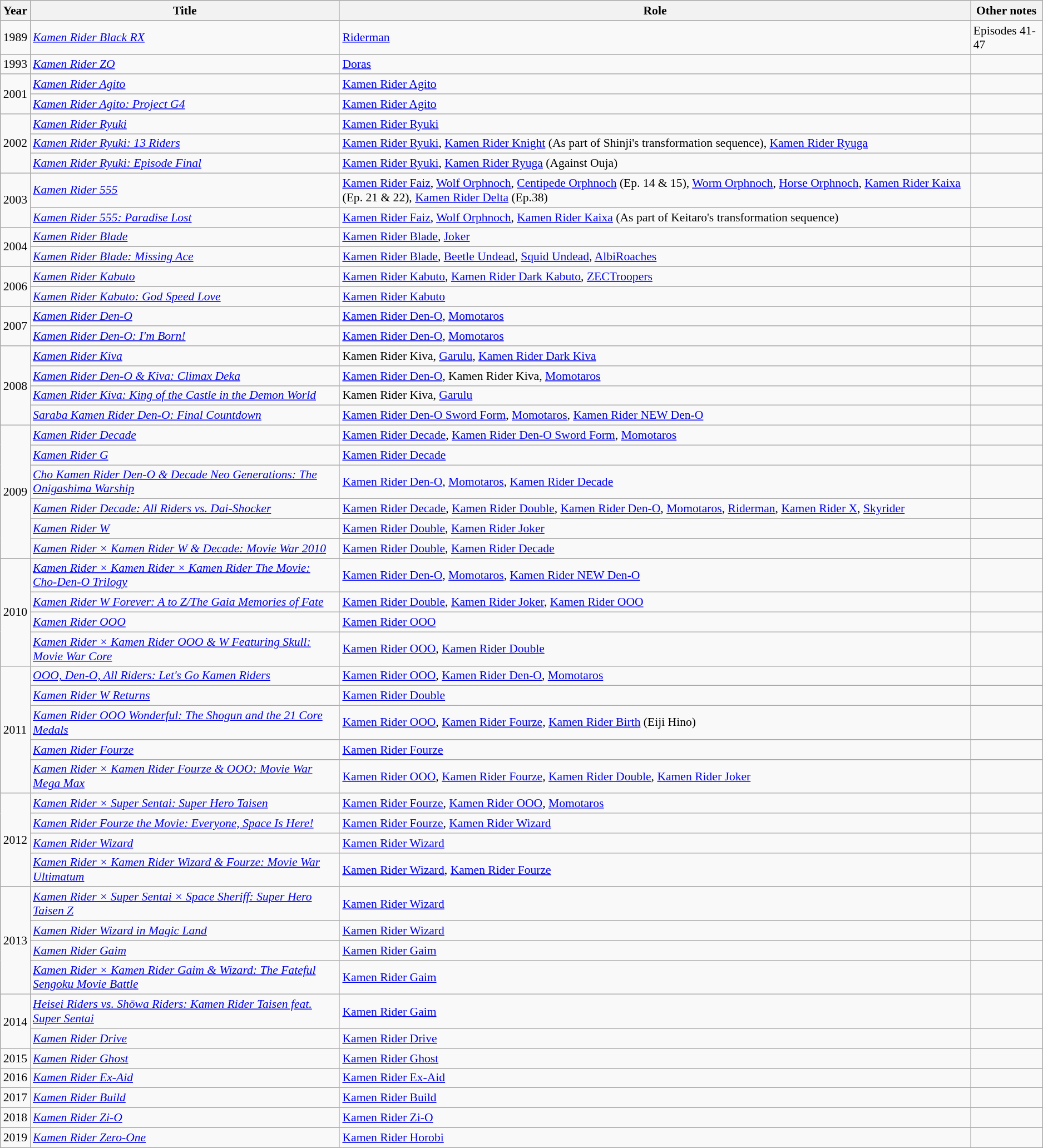<table class="wikitable" style="font-size: 90%;">
<tr>
<th>Year</th>
<th>Title</th>
<th>Role</th>
<th>Other notes</th>
</tr>
<tr>
<td>1989</td>
<td><em><a href='#'>Kamen Rider Black RX</a></em></td>
<td><a href='#'>Riderman</a></td>
<td>Episodes 41-47</td>
</tr>
<tr>
<td>1993</td>
<td><em><a href='#'>Kamen Rider ZO</a></em></td>
<td><a href='#'>Doras</a></td>
<td></td>
</tr>
<tr>
<td rowspan="2">2001</td>
<td><em><a href='#'>Kamen Rider Agito</a></em></td>
<td><a href='#'>Kamen Rider Agito</a></td>
<td></td>
</tr>
<tr>
<td><em><a href='#'>Kamen Rider Agito: Project G4</a></em></td>
<td><a href='#'>Kamen Rider Agito</a></td>
<td></td>
</tr>
<tr>
<td rowspan="3">2002</td>
<td><em><a href='#'>Kamen Rider Ryuki</a></em></td>
<td><a href='#'>Kamen Rider Ryuki</a></td>
<td></td>
</tr>
<tr>
<td><em><a href='#'>Kamen Rider Ryuki: 13 Riders</a></em></td>
<td><a href='#'>Kamen Rider Ryuki</a>, <a href='#'>Kamen Rider Knight</a> (As part of Shinji's transformation sequence), <a href='#'>Kamen Rider Ryuga</a></td>
<td></td>
</tr>
<tr>
<td><em><a href='#'>Kamen Rider Ryuki: Episode Final</a></em></td>
<td><a href='#'>Kamen Rider Ryuki</a>, <a href='#'>Kamen Rider Ryuga</a> (Against Ouja)</td>
<td></td>
</tr>
<tr>
<td rowspan="2">2003</td>
<td><em><a href='#'>Kamen Rider 555</a></em></td>
<td><a href='#'>Kamen Rider Faiz</a>, <a href='#'>Wolf Orphnoch</a>, <a href='#'>Centipede Orphnoch</a> (Ep. 14 & 15), <a href='#'>Worm Orphnoch</a>, <a href='#'>Horse Orphnoch</a>, <a href='#'>Kamen Rider Kaixa</a> (Ep. 21 & 22), <a href='#'>Kamen Rider Delta</a> (Ep.38)</td>
<td></td>
</tr>
<tr>
<td><em><a href='#'>Kamen Rider 555: Paradise Lost</a></em></td>
<td><a href='#'>Kamen Rider Faiz</a>, <a href='#'>Wolf Orphnoch</a>, <a href='#'>Kamen Rider Kaixa</a> (As part of Keitaro's transformation sequence)</td>
<td></td>
</tr>
<tr>
<td rowspan="2">2004</td>
<td><em><a href='#'>Kamen Rider Blade</a></em></td>
<td><a href='#'>Kamen Rider Blade</a>, <a href='#'>Joker</a></td>
<td></td>
</tr>
<tr>
<td><em><a href='#'>Kamen Rider Blade: Missing Ace</a></em></td>
<td><a href='#'>Kamen Rider Blade</a>, <a href='#'>Beetle Undead</a>, <a href='#'>Squid Undead</a>, <a href='#'>AlbiRoaches</a></td>
<td></td>
</tr>
<tr>
<td rowspan="2">2006</td>
<td><em><a href='#'>Kamen Rider Kabuto</a></em></td>
<td><a href='#'>Kamen Rider Kabuto</a>, <a href='#'>Kamen Rider Dark Kabuto</a>, <a href='#'>ZECTroopers</a></td>
<td></td>
</tr>
<tr>
<td><em><a href='#'>Kamen Rider Kabuto: God Speed Love</a></em></td>
<td><a href='#'>Kamen Rider Kabuto</a></td>
<td></td>
</tr>
<tr>
<td rowspan="2">2007</td>
<td><em><a href='#'>Kamen Rider Den-O</a></em></td>
<td><a href='#'>Kamen Rider Den-O</a>, <a href='#'>Momotaros</a></td>
<td></td>
</tr>
<tr>
<td><em><a href='#'>Kamen Rider Den-O: I'm Born!</a></em></td>
<td><a href='#'>Kamen Rider Den-O</a>, <a href='#'>Momotaros</a></td>
<td></td>
</tr>
<tr>
<td rowspan="4">2008</td>
<td><em><a href='#'>Kamen Rider Kiva</a></em></td>
<td>Kamen Rider Kiva, <a href='#'>Garulu</a>, <a href='#'>Kamen Rider Dark Kiva</a></td>
<td></td>
</tr>
<tr>
<td><em><a href='#'>Kamen Rider Den-O & Kiva: Climax Deka</a></em></td>
<td><a href='#'>Kamen Rider Den-O</a>, Kamen Rider Kiva, <a href='#'>Momotaros</a></td>
<td></td>
</tr>
<tr>
<td><em><a href='#'>Kamen Rider Kiva: King of the Castle in the Demon World</a></em></td>
<td>Kamen Rider Kiva, <a href='#'>Garulu</a></td>
<td></td>
</tr>
<tr>
<td><em><a href='#'>Saraba Kamen Rider Den-O: Final Countdown</a></em></td>
<td><a href='#'>Kamen Rider Den-O Sword Form</a>, <a href='#'>Momotaros</a>, <a href='#'>Kamen Rider NEW Den-O</a></td>
<td></td>
</tr>
<tr>
<td rowspan="6">2009</td>
<td><em><a href='#'>Kamen Rider Decade</a></em></td>
<td><a href='#'>Kamen Rider Decade</a>, <a href='#'>Kamen Rider Den-O Sword Form</a>, <a href='#'>Momotaros</a></td>
<td></td>
</tr>
<tr>
<td><em><a href='#'>Kamen Rider G</a></em></td>
<td><a href='#'>Kamen Rider Decade</a></td>
<td></td>
</tr>
<tr>
<td><em><a href='#'>Cho Kamen Rider Den-O & Decade Neo Generations: The Onigashima Warship</a></em></td>
<td><a href='#'>Kamen Rider Den-O</a>, <a href='#'>Momotaros</a>, <a href='#'>Kamen Rider Decade</a></td>
<td></td>
</tr>
<tr>
<td><em><a href='#'>Kamen Rider Decade: All Riders vs. Dai-Shocker</a></em></td>
<td><a href='#'>Kamen Rider Decade</a>, <a href='#'>Kamen Rider Double</a>, <a href='#'>Kamen Rider Den-O</a>, <a href='#'>Momotaros</a>, <a href='#'>Riderman</a>, <a href='#'>Kamen Rider X</a>, <a href='#'>Skyrider</a></td>
<td></td>
</tr>
<tr>
<td><em><a href='#'>Kamen Rider W</a></em></td>
<td><a href='#'>Kamen Rider Double</a>, <a href='#'>Kamen Rider Joker</a></td>
<td></td>
</tr>
<tr>
<td><em><a href='#'>Kamen Rider × Kamen Rider W & Decade: Movie War 2010</a></em></td>
<td><a href='#'>Kamen Rider Double</a>, <a href='#'>Kamen Rider Decade</a></td>
<td></td>
</tr>
<tr>
<td rowspan= "4">2010</td>
<td><em><a href='#'>Kamen Rider × Kamen Rider × Kamen Rider The Movie: Cho-Den-O Trilogy</a></em></td>
<td><a href='#'>Kamen Rider Den-O</a>, <a href='#'>Momotaros</a>, <a href='#'>Kamen Rider NEW Den-O</a></td>
<td></td>
</tr>
<tr>
<td><em><a href='#'>Kamen Rider W Forever: A to Z/The Gaia Memories of Fate</a></em></td>
<td><a href='#'>Kamen Rider Double</a>, <a href='#'>Kamen Rider Joker</a>, <a href='#'>Kamen Rider OOO</a></td>
<td></td>
</tr>
<tr>
<td><em><a href='#'>Kamen Rider OOO</a></em></td>
<td><a href='#'>Kamen Rider OOO</a></td>
<td></td>
</tr>
<tr>
<td><em><a href='#'>Kamen Rider × Kamen Rider OOO & W Featuring Skull: Movie War Core</a></em></td>
<td><a href='#'>Kamen Rider OOO</a>, <a href='#'>Kamen Rider Double</a></td>
<td></td>
</tr>
<tr>
<td rowspan="5">2011</td>
<td><em><a href='#'>OOO, Den-O, All Riders: Let's Go Kamen Riders</a></em></td>
<td><a href='#'>Kamen Rider OOO</a>, <a href='#'>Kamen Rider Den-O</a>, <a href='#'>Momotaros</a></td>
<td></td>
</tr>
<tr>
<td><em><a href='#'>Kamen Rider W Returns</a></em></td>
<td><a href='#'>Kamen Rider Double</a></td>
<td></td>
</tr>
<tr>
<td><em><a href='#'>Kamen Rider OOO Wonderful: The Shogun and the 21 Core Medals</a></em></td>
<td><a href='#'>Kamen Rider OOO</a>, <a href='#'>Kamen Rider Fourze</a>, <a href='#'>Kamen Rider Birth</a> (Eiji Hino)</td>
<td></td>
</tr>
<tr>
<td><em><a href='#'>Kamen Rider Fourze</a></em></td>
<td><a href='#'>Kamen Rider Fourze</a></td>
<td></td>
</tr>
<tr>
<td><em><a href='#'>Kamen Rider × Kamen Rider Fourze & OOO: Movie War Mega Max</a></em></td>
<td><a href='#'>Kamen Rider OOO</a>, <a href='#'>Kamen Rider Fourze</a>, <a href='#'>Kamen Rider Double</a>, <a href='#'>Kamen Rider Joker</a></td>
<td></td>
</tr>
<tr>
<td rowspan="4">2012</td>
<td><em><a href='#'>Kamen Rider × Super Sentai: Super Hero Taisen</a></em></td>
<td><a href='#'>Kamen Rider Fourze</a>, <a href='#'>Kamen Rider OOO</a>, <a href='#'>Momotaros</a></td>
<td></td>
</tr>
<tr>
<td><em><a href='#'>Kamen Rider Fourze the Movie: Everyone, Space Is Here!</a></em></td>
<td><a href='#'>Kamen Rider Fourze</a>, <a href='#'>Kamen Rider Wizard</a></td>
<td></td>
</tr>
<tr>
<td><em><a href='#'>Kamen Rider Wizard</a></em></td>
<td><a href='#'>Kamen Rider Wizard</a></td>
<td></td>
</tr>
<tr>
<td><em><a href='#'>Kamen Rider × Kamen Rider Wizard & Fourze: Movie War Ultimatum</a></em></td>
<td><a href='#'>Kamen Rider Wizard</a>, <a href='#'>Kamen Rider Fourze</a></td>
<td></td>
</tr>
<tr>
<td rowspan="4">2013</td>
<td><em><a href='#'>Kamen Rider × Super Sentai × Space Sheriff: Super Hero Taisen Z</a></em></td>
<td><a href='#'>Kamen Rider Wizard</a></td>
<td></td>
</tr>
<tr>
<td><em><a href='#'>Kamen Rider Wizard in Magic Land</a></em></td>
<td><a href='#'>Kamen Rider Wizard</a></td>
<td></td>
</tr>
<tr>
<td><em><a href='#'>Kamen Rider Gaim</a></em></td>
<td><a href='#'>Kamen Rider Gaim</a></td>
<td></td>
</tr>
<tr>
<td><em><a href='#'>Kamen Rider × Kamen Rider Gaim & Wizard: The Fateful Sengoku Movie Battle</a></em></td>
<td><a href='#'>Kamen Rider Gaim</a></td>
<td></td>
</tr>
<tr>
<td rowspan="2">2014</td>
<td><em><a href='#'>Heisei Riders vs. Shōwa Riders: Kamen Rider Taisen feat. Super Sentai</a></em></td>
<td><a href='#'>Kamen Rider Gaim</a></td>
<td></td>
</tr>
<tr>
<td><em><a href='#'>Kamen Rider Drive</a></em></td>
<td><a href='#'>Kamen Rider Drive</a></td>
<td></td>
</tr>
<tr>
<td>2015</td>
<td><em><a href='#'>Kamen Rider Ghost</a></em></td>
<td><a href='#'>Kamen Rider Ghost</a></td>
<td></td>
</tr>
<tr>
<td>2016</td>
<td><em><a href='#'>Kamen Rider Ex-Aid</a></em></td>
<td><a href='#'>Kamen Rider Ex-Aid</a></td>
<td></td>
</tr>
<tr>
<td>2017</td>
<td><em><a href='#'>Kamen Rider Build</a></em></td>
<td><a href='#'>Kamen Rider Build</a></td>
<td></td>
</tr>
<tr>
<td>2018</td>
<td><em><a href='#'>Kamen Rider Zi-O</a></em></td>
<td><a href='#'>Kamen Rider Zi-O</a></td>
<td></td>
</tr>
<tr>
<td>2019</td>
<td><em><a href='#'>Kamen Rider Zero-One</a></em></td>
<td><a href='#'>Kamen Rider Horobi</a></td>
<td></td>
</tr>
</table>
